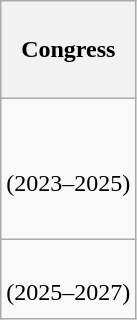<table class="wikitable" style="float:left; margin:0; margin-right:-0.5px; margin-top:14px; text-align:center;">
<tr style="white-space:nowrap; height:4.08em;">
<th>Congress</th>
</tr>
<tr style="white-space:nowrap; height:5.85em">
<td><strong></strong><br>(2023–2025)</td>
</tr>
<tr style="white-space:nowrap; height:3.32em">
<td><strong></strong><br>(2025–2027)</td>
</tr>
</table>
